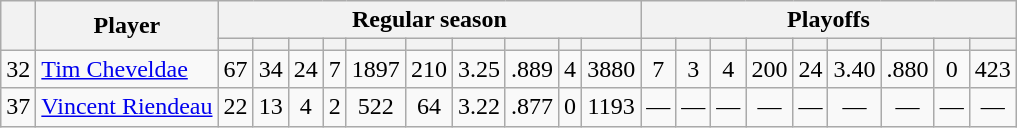<table class="wikitable plainrowheaders" style="text-align:center;">
<tr>
<th scope="col" rowspan="2"></th>
<th scope="col" rowspan="2">Player</th>
<th scope=colgroup colspan=10>Regular season</th>
<th scope=colgroup colspan=9>Playoffs</th>
</tr>
<tr>
<th scope="col"></th>
<th scope="col"></th>
<th scope="col"></th>
<th scope="col"></th>
<th scope="col"></th>
<th scope="col"></th>
<th scope="col"></th>
<th scope="col"></th>
<th scope="col"></th>
<th scope="col"></th>
<th scope="col"></th>
<th scope="col"></th>
<th scope="col"></th>
<th scope="col"></th>
<th scope="col"></th>
<th scope="col"></th>
<th scope="col"></th>
<th scope="col"></th>
<th scope="col"></th>
</tr>
<tr>
<td scope="row">32</td>
<td align="left"><a href='#'>Tim Cheveldae</a></td>
<td>67</td>
<td>34</td>
<td>24</td>
<td>7</td>
<td>1897</td>
<td>210</td>
<td>3.25</td>
<td>.889</td>
<td>4</td>
<td>3880</td>
<td>7</td>
<td>3</td>
<td>4</td>
<td>200</td>
<td>24</td>
<td>3.40</td>
<td>.880</td>
<td>0</td>
<td>423</td>
</tr>
<tr>
<td scope="row">37</td>
<td align="left"><a href='#'>Vincent Riendeau</a></td>
<td>22</td>
<td>13</td>
<td>4</td>
<td>2</td>
<td>522</td>
<td>64</td>
<td>3.22</td>
<td>.877</td>
<td>0</td>
<td>1193</td>
<td>—</td>
<td>—</td>
<td>—</td>
<td>—</td>
<td>—</td>
<td>—</td>
<td>—</td>
<td>—</td>
<td>—</td>
</tr>
</table>
